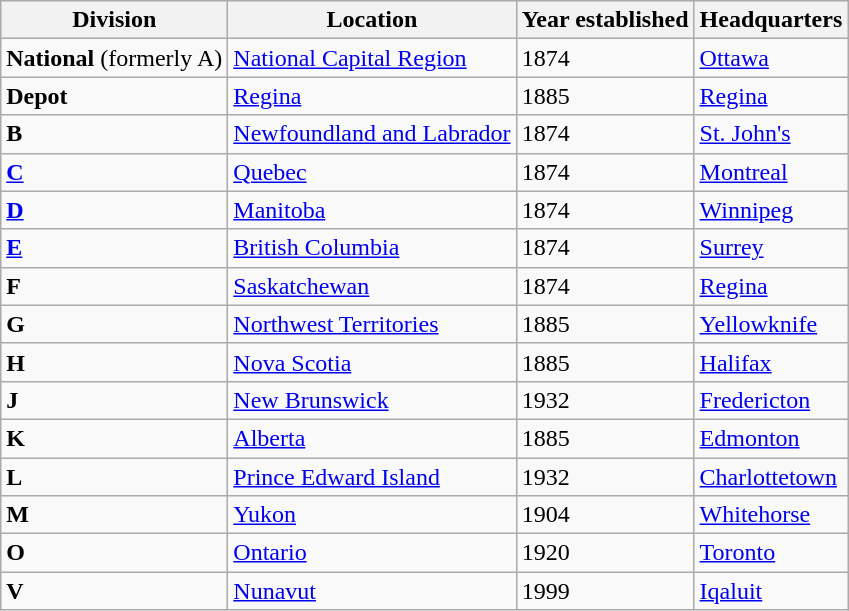<table class="wikitable">
<tr>
<th>Division</th>
<th>Location</th>
<th>Year established</th>
<th>Headquarters</th>
</tr>
<tr>
<td><strong>National</strong> (formerly A)</td>
<td><a href='#'>National Capital Region</a></td>
<td>1874</td>
<td><a href='#'>Ottawa</a></td>
</tr>
<tr>
<td><strong>Depot</strong></td>
<td><a href='#'>Regina</a></td>
<td>1885</td>
<td><a href='#'>Regina</a></td>
</tr>
<tr>
<td><strong>B</strong></td>
<td><a href='#'>Newfoundland and Labrador</a></td>
<td>1874</td>
<td><a href='#'>St. John's</a></td>
</tr>
<tr>
<td><a href='#'><strong>C</strong></a></td>
<td><a href='#'>Quebec</a></td>
<td>1874</td>
<td><a href='#'>Montreal</a></td>
</tr>
<tr>
<td><a href='#'><strong>D</strong></a></td>
<td><a href='#'>Manitoba</a></td>
<td>1874</td>
<td><a href='#'>Winnipeg</a></td>
</tr>
<tr>
<td><a href='#'><strong>E</strong></a></td>
<td><a href='#'>British Columbia</a></td>
<td>1874</td>
<td><a href='#'>Surrey</a></td>
</tr>
<tr>
<td><strong>F</strong></td>
<td><a href='#'>Saskatchewan</a></td>
<td>1874</td>
<td><a href='#'>Regina</a></td>
</tr>
<tr>
<td><strong>G</strong></td>
<td><a href='#'>Northwest Territories</a></td>
<td>1885</td>
<td><a href='#'>Yellowknife</a></td>
</tr>
<tr>
<td><strong>H</strong></td>
<td><a href='#'>Nova Scotia</a></td>
<td>1885</td>
<td><a href='#'>Halifax</a></td>
</tr>
<tr>
<td><strong>J</strong></td>
<td><a href='#'>New Brunswick</a></td>
<td>1932</td>
<td><a href='#'>Fredericton</a></td>
</tr>
<tr>
<td><strong>K</strong></td>
<td><a href='#'>Alberta</a></td>
<td>1885</td>
<td><a href='#'>Edmonton</a></td>
</tr>
<tr>
<td><strong>L</strong></td>
<td><a href='#'>Prince Edward Island</a></td>
<td>1932</td>
<td><a href='#'>Charlottetown</a></td>
</tr>
<tr>
<td><strong>M</strong></td>
<td><a href='#'>Yukon</a></td>
<td>1904</td>
<td><a href='#'>Whitehorse</a></td>
</tr>
<tr>
<td><strong>O</strong></td>
<td><a href='#'>Ontario</a></td>
<td>1920</td>
<td><a href='#'>Toronto</a></td>
</tr>
<tr>
<td><strong>V</strong></td>
<td><a href='#'>Nunavut</a></td>
<td>1999</td>
<td><a href='#'>Iqaluit</a></td>
</tr>
</table>
